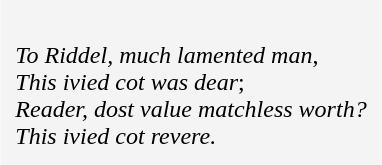<table cellpadding=10 border="0" align=center>
<tr>
<td bgcolor=#f4f4f4><br><em>To Riddel, much lamented man</em>,<br> 
<em>This ivied cot was dear</em>;<br> 
<em>Reader, dost value matchless worth?</em><br> 
<em>This ivied cot revere.</em><br></td>
</tr>
</table>
